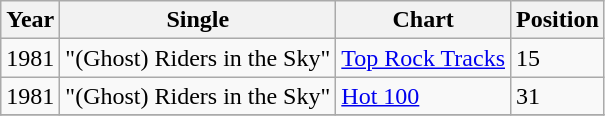<table class="wikitable">
<tr>
<th align="left">Year</th>
<th align="left">Single</th>
<th align="left">Chart</th>
<th align="left">Position</th>
</tr>
<tr>
<td align="left">1981</td>
<td align="left">"(Ghost) Riders in the Sky"</td>
<td align="left"><a href='#'>Top Rock Tracks</a></td>
<td align="left">15</td>
</tr>
<tr>
<td align="left">1981</td>
<td align="left">"(Ghost) Riders in the Sky"</td>
<td align="left"><a href='#'>Hot 100</a></td>
<td align="left">31</td>
</tr>
<tr>
</tr>
</table>
